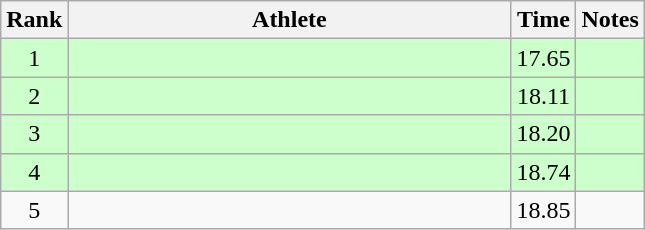<table class="wikitable" style="text-align:center">
<tr>
<th>Rank</th>
<th Style="width:18em">Athlete</th>
<th>Time</th>
<th>Notes</th>
</tr>
<tr style="background:#cfc">
<td>1</td>
<td style="text-align:left"></td>
<td>17.65</td>
<td></td>
</tr>
<tr style="background:#cfc">
<td>2</td>
<td style="text-align:left"></td>
<td>18.11</td>
<td></td>
</tr>
<tr style="background:#cfc">
<td>3</td>
<td style="text-align:left"></td>
<td>18.20</td>
<td></td>
</tr>
<tr style="background:#cfc">
<td>4</td>
<td style="text-align:left"></td>
<td>18.74</td>
<td></td>
</tr>
<tr>
<td>5</td>
<td style="text-align:left"></td>
<td>18.85</td>
<td></td>
</tr>
</table>
